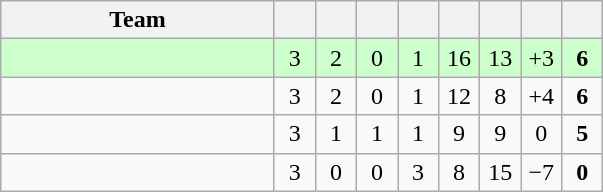<table class="wikitable" style="text-align: center;">
<tr>
<th style="width:175px;">Team</th>
<th width="20"></th>
<th width="20"></th>
<th width="20"></th>
<th width="20"></th>
<th width="20"></th>
<th width="20"></th>
<th width="20"></th>
<th width="20"></th>
</tr>
<tr style="background:#cfc;">
<td align=left></td>
<td>3</td>
<td>2</td>
<td>0</td>
<td>1</td>
<td>16</td>
<td>13</td>
<td>+3</td>
<td><strong>6</strong></td>
</tr>
<tr>
<td align=left></td>
<td>3</td>
<td>2</td>
<td>0</td>
<td>1</td>
<td>12</td>
<td>8</td>
<td>+4</td>
<td><strong>6</strong></td>
</tr>
<tr>
<td align=left></td>
<td>3</td>
<td>1</td>
<td>1</td>
<td>1</td>
<td>9</td>
<td>9</td>
<td>0</td>
<td><strong>5</strong></td>
</tr>
<tr>
<td align=left></td>
<td>3</td>
<td>0</td>
<td>0</td>
<td>3</td>
<td>8</td>
<td>15</td>
<td>−7</td>
<td><strong>0</strong></td>
</tr>
</table>
